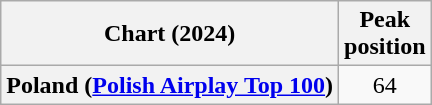<table class="wikitable plainrowheaders" style="text-align:center">
<tr>
<th scope="col">Chart (2024)</th>
<th scope="col">Peak<br>position</th>
</tr>
<tr>
<th scope="row">Poland (<a href='#'>Polish Airplay Top 100</a>)</th>
<td>64</td>
</tr>
</table>
